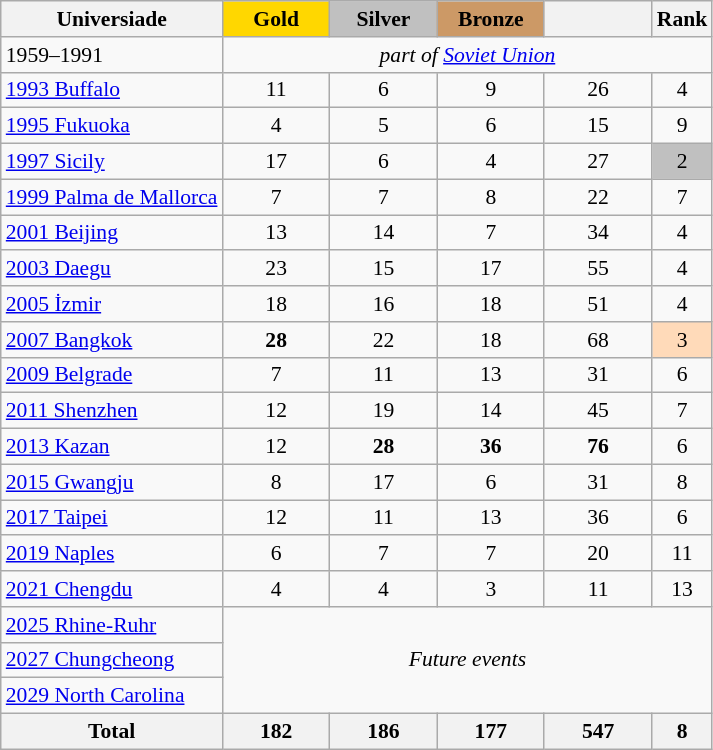<table class="wikitable" style="text-align:center; font-size:90%;">
<tr>
<th>Universiade</th>
<td style="background:gold; width:4.5em; font-weight:bold;">Gold<br></td>
<td style="background:silver; width:4.5em; font-weight:bold;">Silver<br></td>
<td style="background:#cc9966; width:4.5em; font-weight:bold;">Bronze<br></td>
<th style="width:4.5em; font-weight:bold;"></th>
<th>Rank</th>
</tr>
<tr>
<td align=left>1959–1991</td>
<td colspan=5><em>part of  <a href='#'>Soviet Union</a></em></td>
</tr>
<tr>
<td align=left> <a href='#'>1993 Buffalo</a></td>
<td>11</td>
<td>6</td>
<td>9</td>
<td>26</td>
<td>4</td>
</tr>
<tr>
<td align=left> <a href='#'>1995 Fukuoka</a></td>
<td>4</td>
<td>5</td>
<td>6</td>
<td>15</td>
<td>9</td>
</tr>
<tr>
<td align=left> <a href='#'>1997 Sicily</a></td>
<td>17</td>
<td>6</td>
<td>4</td>
<td>27</td>
<td style="background:silver">2</td>
</tr>
<tr>
<td align=left> <a href='#'>1999 Palma de Mallorca</a></td>
<td>7</td>
<td>7</td>
<td>8</td>
<td>22</td>
<td>7</td>
</tr>
<tr>
<td align=left> <a href='#'>2001 Beijing</a></td>
<td>13</td>
<td>14</td>
<td>7</td>
<td>34</td>
<td>4</td>
</tr>
<tr>
<td align=left> <a href='#'>2003 Daegu</a></td>
<td>23</td>
<td>15</td>
<td>17</td>
<td>55</td>
<td>4</td>
</tr>
<tr>
<td align=left> <a href='#'>2005 İzmir</a></td>
<td>18</td>
<td>16</td>
<td>18</td>
<td>51</td>
<td>4</td>
</tr>
<tr>
<td align=left> <a href='#'>2007 Bangkok</a></td>
<td><strong>28</strong></td>
<td>22</td>
<td>18</td>
<td>68</td>
<td style="background:#ffdab9;">3</td>
</tr>
<tr>
<td align=left> <a href='#'>2009 Belgrade</a></td>
<td>7</td>
<td>11</td>
<td>13</td>
<td>31</td>
<td>6</td>
</tr>
<tr>
<td align=left> <a href='#'>2011 Shenzhen</a></td>
<td>12</td>
<td>19</td>
<td>14</td>
<td>45</td>
<td>7</td>
</tr>
<tr>
<td align=left> <a href='#'>2013 Kazan</a></td>
<td>12</td>
<td><strong>28</strong></td>
<td><strong>36</strong></td>
<td><strong>76</strong></td>
<td>6</td>
</tr>
<tr>
<td align=left> <a href='#'>2015 Gwangju</a></td>
<td>8</td>
<td>17</td>
<td>6</td>
<td>31</td>
<td>8</td>
</tr>
<tr>
<td align=left> <a href='#'>2017 Taipei</a></td>
<td>12</td>
<td>11</td>
<td>13</td>
<td>36</td>
<td>6</td>
</tr>
<tr>
<td align=left> <a href='#'>2019 Naples</a></td>
<td>6</td>
<td>7</td>
<td>7</td>
<td>20</td>
<td>11</td>
</tr>
<tr>
<td align=left> <a href='#'>2021 Chengdu</a></td>
<td>4</td>
<td>4</td>
<td>3</td>
<td>11</td>
<td>13</td>
</tr>
<tr>
<td align=left> <a href='#'>2025 Rhine-Ruhr</a></td>
<td rowspan=3 colspan=5><em>Future events</em></td>
</tr>
<tr>
<td align=left> <a href='#'>2027 Chungcheong</a></td>
</tr>
<tr>
<td align=left> <a href='#'>2029 North Carolina</a></td>
</tr>
<tr>
<th>Total</th>
<th>182</th>
<th>186</th>
<th>177</th>
<th>547</th>
<th>8</th>
</tr>
</table>
